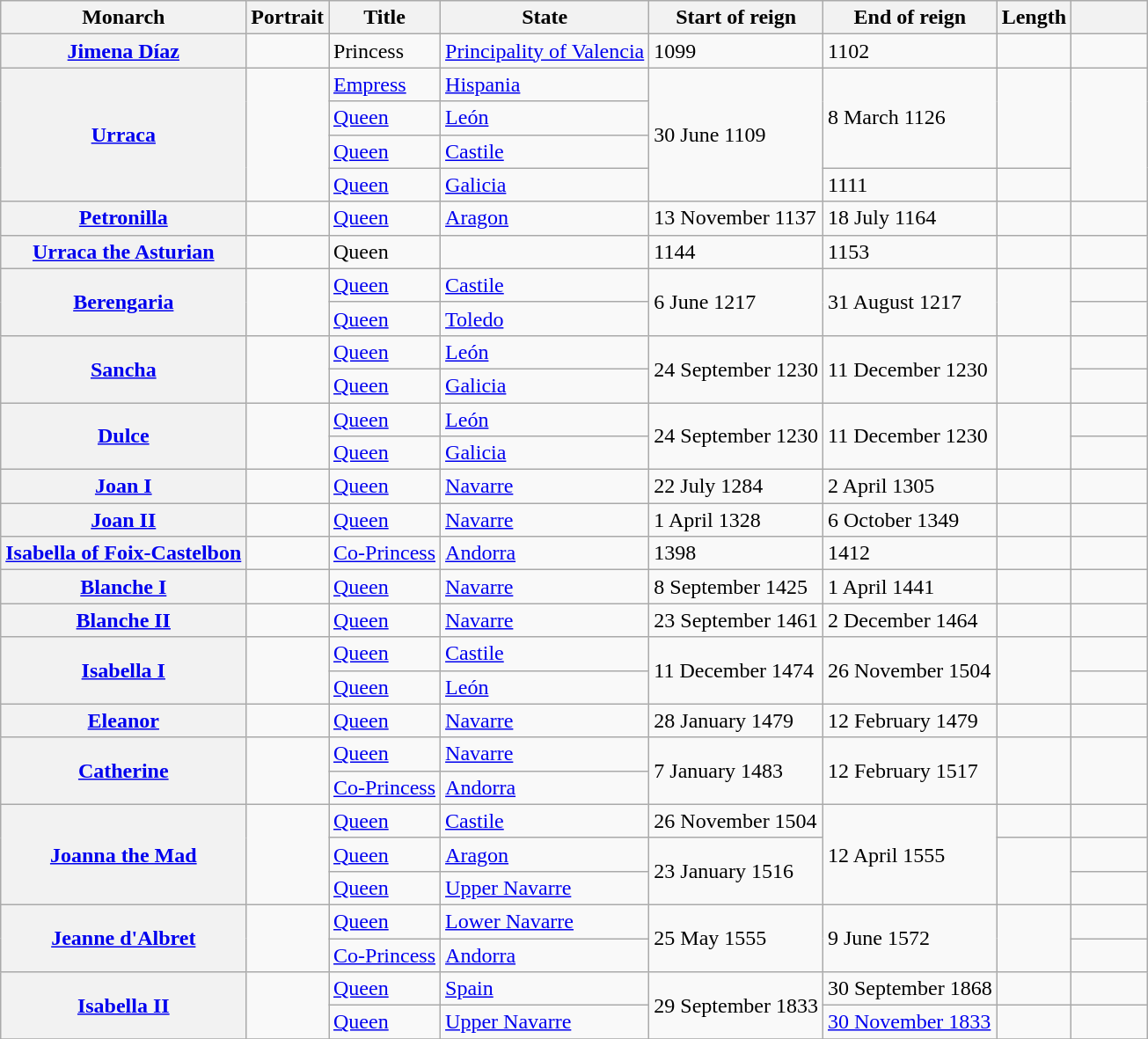<table class="wikitable sortable">
<tr>
<th>Monarch</th>
<th>Portrait</th>
<th>Title</th>
<th>State</th>
<th>Start of reign</th>
<th>End of reign</th>
<th>Length</th>
<th class="unsortable" width=50px></th>
</tr>
<tr>
<th><a href='#'>Jimena Díaz</a></th>
<td></td>
<td>Princess</td>
<td><a href='#'>Principality of Valencia</a></td>
<td>1099</td>
<td>1102</td>
<td></td>
<td></td>
</tr>
<tr>
<th rowspan="4"><a href='#'>Urraca</a></th>
<td rowspan="4"></td>
<td><a href='#'>Empress</a></td>
<td><a href='#'>Hispania</a></td>
<td rowspan="4">30 June 1109</td>
<td rowspan="3">8 March 1126</td>
<td rowspan="3"></td>
<td rowspan="4"></td>
</tr>
<tr>
<td><a href='#'>Queen</a></td>
<td><a href='#'>León</a></td>
</tr>
<tr>
<td><a href='#'>Queen</a></td>
<td><a href='#'>Castile</a></td>
</tr>
<tr>
<td><a href='#'>Queen</a></td>
<td><a href='#'>Galicia</a></td>
<td>1111</td>
</tr>
<tr>
<th><a href='#'>Petronilla</a></th>
<td></td>
<td><a href='#'>Queen</a></td>
<td><a href='#'>Aragon</a></td>
<td>13 November 1137</td>
<td>18 July 1164</td>
<td></td>
<td></td>
</tr>
<tr>
<th><a href='#'>Urraca the Asturian</a></th>
<td></td>
<td>Queen</td>
<td></td>
<td>1144</td>
<td>1153</td>
<td></td>
<td></td>
</tr>
<tr>
<th rowspan="2"><a href='#'>Berengaria</a></th>
<td rowspan="2"></td>
<td><a href='#'>Queen</a></td>
<td><a href='#'>Castile</a></td>
<td rowspan="2">6 June 1217</td>
<td rowspan="2">31 August 1217</td>
<td rowspan="2"></td>
<td></td>
</tr>
<tr>
<td><a href='#'>Queen</a></td>
<td><a href='#'>Toledo</a></td>
<td></td>
</tr>
<tr>
<th rowspan="2"><a href='#'>Sancha</a></th>
<td rowspan="2"></td>
<td><a href='#'>Queen</a></td>
<td><a href='#'>León</a></td>
<td rowspan="2">24 September 1230</td>
<td rowspan="2">11 December 1230</td>
<td rowspan="2"></td>
<td></td>
</tr>
<tr>
<td><a href='#'>Queen</a></td>
<td><a href='#'>Galicia</a></td>
<td></td>
</tr>
<tr>
<th rowspan="2"><a href='#'>Dulce</a></th>
<td rowspan="2"></td>
<td><a href='#'>Queen</a></td>
<td><a href='#'>León</a></td>
<td rowspan="2">24 September 1230</td>
<td rowspan="2">11 December 1230</td>
<td rowspan="2"></td>
<td></td>
</tr>
<tr>
<td><a href='#'>Queen</a></td>
<td><a href='#'>Galicia</a></td>
<td></td>
</tr>
<tr>
<th><a href='#'>Joan I</a></th>
<td></td>
<td><a href='#'>Queen</a></td>
<td><a href='#'>Navarre</a></td>
<td>22 July 1284</td>
<td>2 April 1305</td>
<td></td>
<td></td>
</tr>
<tr>
<th><a href='#'>Joan II</a></th>
<td></td>
<td><a href='#'>Queen</a></td>
<td><a href='#'>Navarre</a></td>
<td>1 April 1328</td>
<td>6 October 1349</td>
<td></td>
<td></td>
</tr>
<tr>
<th><a href='#'>Isabella of Foix-Castelbon</a></th>
<td></td>
<td><a href='#'>Co-Princess</a></td>
<td><a href='#'>Andorra</a></td>
<td>1398</td>
<td>1412</td>
<td></td>
<td></td>
</tr>
<tr>
<th><a href='#'>Blanche I</a></th>
<td></td>
<td><a href='#'>Queen</a></td>
<td><a href='#'>Navarre</a></td>
<td>8 September 1425</td>
<td>1 April 1441</td>
<td></td>
<td></td>
</tr>
<tr>
<th><a href='#'>Blanche II</a></th>
<td></td>
<td><a href='#'>Queen</a></td>
<td><a href='#'>Navarre</a></td>
<td>23 September 1461</td>
<td>2 December 1464</td>
<td></td>
<td></td>
</tr>
<tr>
<th rowspan="2"><a href='#'>Isabella I</a></th>
<td rowspan="2"></td>
<td><a href='#'>Queen</a></td>
<td><a href='#'>Castile</a></td>
<td rowspan="2">11 December 1474</td>
<td rowspan="2">26 November 1504</td>
<td rowspan="2"></td>
<td></td>
</tr>
<tr>
<td><a href='#'>Queen</a></td>
<td><a href='#'>León</a></td>
<td></td>
</tr>
<tr>
<th><a href='#'>Eleanor</a></th>
<td></td>
<td><a href='#'>Queen</a></td>
<td><a href='#'>Navarre</a></td>
<td>28 January 1479</td>
<td>12 February 1479</td>
<td></td>
<td></td>
</tr>
<tr>
<th rowspan="2"><a href='#'>Catherine</a></th>
<td rowspan="2"></td>
<td><a href='#'>Queen</a></td>
<td><a href='#'>Navarre</a></td>
<td rowspan="2">7 January 1483</td>
<td rowspan="2">12 February 1517</td>
<td rowspan="2"></td>
<td rowspan="2"></td>
</tr>
<tr>
<td><a href='#'>Co-Princess</a></td>
<td><a href='#'>Andorra</a></td>
</tr>
<tr>
<th rowspan="3"><a href='#'>Joanna the Mad</a></th>
<td rowspan="3"></td>
<td><a href='#'>Queen</a></td>
<td><a href='#'>Castile</a></td>
<td>26 November 1504</td>
<td rowspan="3">12 April 1555</td>
<td></td>
<td></td>
</tr>
<tr>
<td><a href='#'>Queen</a></td>
<td><a href='#'>Aragon</a></td>
<td rowspan="2">23 January 1516</td>
<td rowspan="2"></td>
<td></td>
</tr>
<tr>
<td><a href='#'>Queen</a></td>
<td><a href='#'>Upper Navarre</a></td>
<td></td>
</tr>
<tr>
<th rowspan="2"><a href='#'>Jeanne d'Albret</a></th>
<td rowspan="2"></td>
<td><a href='#'>Queen</a></td>
<td><a href='#'>Lower Navarre</a></td>
<td rowspan="2">25 May 1555</td>
<td rowspan="2">9 June 1572</td>
<td rowspan="2"></td>
<td></td>
</tr>
<tr>
<td><a href='#'>Co-Princess</a></td>
<td><a href='#'>Andorra</a></td>
<td></td>
</tr>
<tr>
<th rowspan="2"><a href='#'>Isabella II</a></th>
<td rowspan="2"></td>
<td><a href='#'>Queen</a></td>
<td><a href='#'>Spain</a></td>
<td rowspan="2">29 September 1833</td>
<td>30 September 1868</td>
<td></td>
<td></td>
</tr>
<tr>
<td><a href='#'>Queen</a></td>
<td><a href='#'>Upper Navarre</a></td>
<td><a href='#'>30 November 1833</a></td>
<td></td>
<td></td>
</tr>
<tr>
</tr>
</table>
